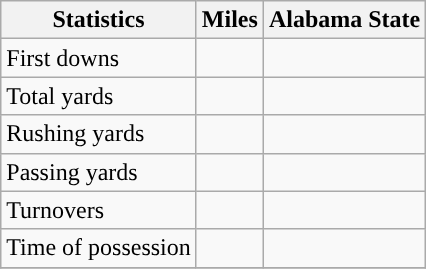<table class="wikitable">
<tr>
<th>Statistics</th>
<th>Miles</th>
<th>Alabama State</th>
</tr>
<tr>
<td>First downs</td>
<td></td>
<td> </td>
</tr>
<tr>
<td>Total yards</td>
<td> </td>
<td> </td>
</tr>
<tr>
<td>Rushing yards</td>
<td> </td>
<td> </td>
</tr>
<tr>
<td>Passing yards</td>
<td> </td>
<td> </td>
</tr>
<tr>
<td>Turnovers</td>
<td> </td>
<td> </td>
</tr>
<tr>
<td>Time of possession</td>
<td> </td>
<td> </td>
</tr>
<tr>
</tr>
</table>
